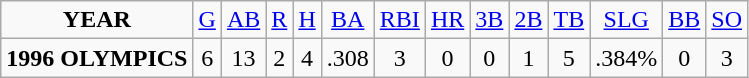<table class="wikitable">
<tr align=center>
<td><strong>YEAR</strong></td>
<td><a href='#'>G</a></td>
<td><a href='#'>AB</a></td>
<td><a href='#'>R</a></td>
<td><a href='#'>H</a></td>
<td><a href='#'>BA</a></td>
<td><a href='#'>RBI</a></td>
<td><a href='#'>HR</a></td>
<td><a href='#'>3B</a></td>
<td><a href='#'>2B</a></td>
<td><a href='#'>TB</a></td>
<td><a href='#'>SLG</a></td>
<td><a href='#'>BB</a></td>
<td><a href='#'>SO</a></td>
</tr>
<tr align=center>
<td><strong>1996 OLYMPICS</strong></td>
<td>6</td>
<td>13</td>
<td>2</td>
<td>4</td>
<td>.308</td>
<td>3</td>
<td>0</td>
<td>0</td>
<td>1</td>
<td>5</td>
<td>.384%</td>
<td>0</td>
<td>3</td>
</tr>
</table>
